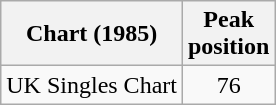<table class="wikitable sortable">
<tr>
<th>Chart (1985)</th>
<th>Peak<br>position</th>
</tr>
<tr>
<td>UK Singles Chart</td>
<td style="text-align:center;">76</td>
</tr>
</table>
